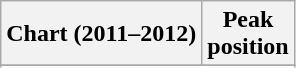<table class="wikitable sortable">
<tr>
<th align="left">Chart (2011–2012)</th>
<th align="center">Peak<br>position</th>
</tr>
<tr>
</tr>
<tr>
</tr>
</table>
